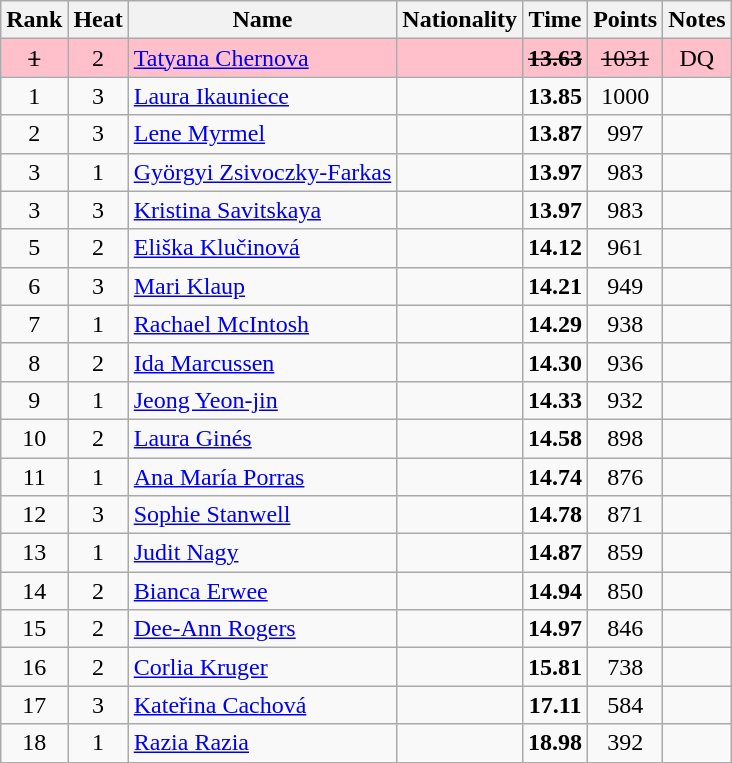<table class="wikitable sortable" style="text-align:center">
<tr>
<th>Rank</th>
<th>Heat</th>
<th>Name</th>
<th>Nationality</th>
<th>Time</th>
<th>Points</th>
<th>Notes</th>
</tr>
<tr bgcolor=pink>
<td><s>1 </s></td>
<td>2</td>
<td align="left"><a href='#'>Tatyana Chernova</a></td>
<td align=left></td>
<td><s><strong>13.63</strong> </s></td>
<td><s>1031 </s></td>
<td>DQ</td>
</tr>
<tr>
<td>1</td>
<td>3</td>
<td align="left"><a href='#'>Laura Ikauniece</a></td>
<td align=left></td>
<td><strong>13.85</strong></td>
<td>1000</td>
<td></td>
</tr>
<tr>
<td>2</td>
<td>3</td>
<td align="left"><a href='#'>Lene Myrmel</a></td>
<td align=left></td>
<td><strong>13.87</strong></td>
<td>997</td>
<td></td>
</tr>
<tr>
<td>3</td>
<td>1</td>
<td align="left"><a href='#'>Györgyi Zsivoczky-Farkas</a></td>
<td align=left></td>
<td><strong>13.97</strong></td>
<td>983</td>
<td></td>
</tr>
<tr>
<td>3</td>
<td>3</td>
<td align="left"><a href='#'>Kristina Savitskaya</a></td>
<td align=left></td>
<td><strong>13.97</strong></td>
<td>983</td>
<td></td>
</tr>
<tr>
<td>5</td>
<td>2</td>
<td align="left"><a href='#'>Eliška Klučinová</a></td>
<td align=left></td>
<td><strong>14.12</strong></td>
<td>961</td>
<td></td>
</tr>
<tr>
<td>6</td>
<td>3</td>
<td align="left"><a href='#'>Mari Klaup</a></td>
<td align=left></td>
<td><strong>14.21</strong></td>
<td>949</td>
<td></td>
</tr>
<tr>
<td>7</td>
<td>1</td>
<td align="left"><a href='#'>Rachael McIntosh</a></td>
<td align=left></td>
<td><strong>14.29</strong></td>
<td>938</td>
<td></td>
</tr>
<tr>
<td>8</td>
<td>2</td>
<td align="left"><a href='#'>Ida Marcussen</a></td>
<td align=left></td>
<td><strong>14.30</strong></td>
<td>936</td>
<td></td>
</tr>
<tr>
<td>9</td>
<td>1</td>
<td align="left"><a href='#'>Jeong Yeon-jin</a></td>
<td align=left></td>
<td><strong>14.33</strong></td>
<td>932</td>
<td></td>
</tr>
<tr>
<td>10</td>
<td>2</td>
<td align="left"><a href='#'>Laura Ginés</a></td>
<td align=left></td>
<td><strong>14.58</strong></td>
<td>898</td>
<td></td>
</tr>
<tr>
<td>11</td>
<td>1</td>
<td align="left"><a href='#'>Ana María Porras</a></td>
<td align=left></td>
<td><strong>14.74</strong></td>
<td>876</td>
<td></td>
</tr>
<tr>
<td>12</td>
<td>3</td>
<td align="left"><a href='#'>Sophie Stanwell</a></td>
<td align=left></td>
<td><strong>14.78</strong></td>
<td>871</td>
<td></td>
</tr>
<tr>
<td>13</td>
<td>1</td>
<td align="left"><a href='#'>Judit Nagy</a></td>
<td align=left></td>
<td><strong>14.87</strong></td>
<td>859</td>
<td></td>
</tr>
<tr>
<td>14</td>
<td>2</td>
<td align="left"><a href='#'>Bianca Erwee</a></td>
<td align=left></td>
<td><strong>14.94</strong></td>
<td>850</td>
<td></td>
</tr>
<tr>
<td>15</td>
<td>2</td>
<td align="left"><a href='#'>Dee-Ann Rogers</a></td>
<td align=left></td>
<td><strong>14.97</strong></td>
<td>846</td>
<td></td>
</tr>
<tr>
<td>16</td>
<td>2</td>
<td align="left"><a href='#'>Corlia Kruger</a></td>
<td align=left></td>
<td><strong>15.81</strong></td>
<td>738</td>
<td></td>
</tr>
<tr>
<td>17</td>
<td>3</td>
<td align="left"><a href='#'>Kateřina Cachová</a></td>
<td align=left></td>
<td><strong>17.11</strong></td>
<td>584</td>
<td></td>
</tr>
<tr>
<td>18</td>
<td>1</td>
<td align="left"><a href='#'>Razia Razia</a></td>
<td align=left></td>
<td><strong>18.98</strong></td>
<td>392</td>
<td></td>
</tr>
</table>
